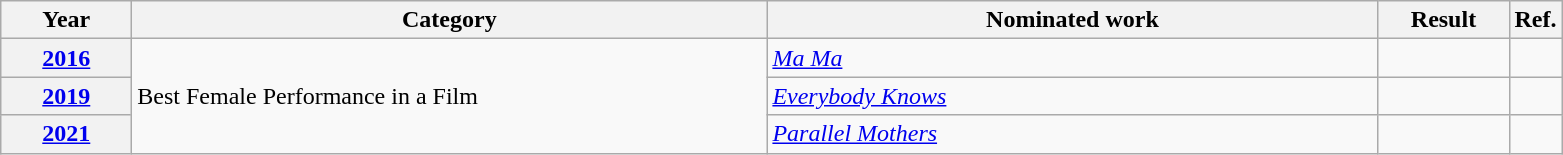<table class=wikitable>
<tr>
<th scope="col" style="width:5em;">Year</th>
<th scope="col" style="width:26em;">Category</th>
<th scope="col" style="width:25em;">Nominated work</th>
<th scope="col" style="width:5em;">Result</th>
<th>Ref.</th>
</tr>
<tr>
<th style="text-align:center;"><a href='#'>2016</a></th>
<td rowspan="3">Best Female Performance in a Film</td>
<td><em><a href='#'>Ma Ma</a></em></td>
<td></td>
<td align = "center"></td>
</tr>
<tr>
<th style="text-align:center;"><a href='#'>2019</a></th>
<td><em><a href='#'>Everybody Knows</a></em></td>
<td></td>
<td align = "center"></td>
</tr>
<tr>
<th style="text-align:center;"><a href='#'>2021</a></th>
<td><em><a href='#'>Parallel Mothers</a></em></td>
<td></td>
<td align = "center"></td>
</tr>
</table>
